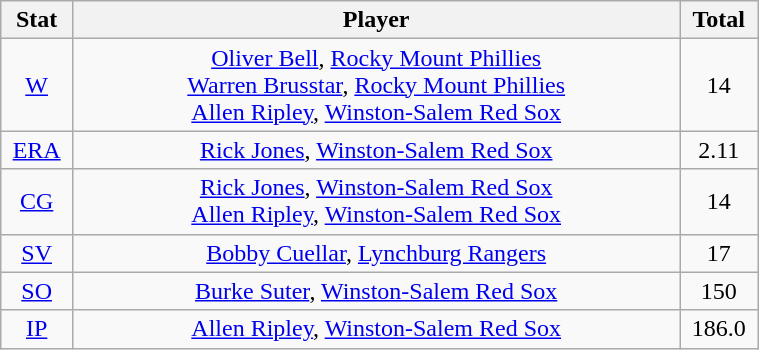<table class="wikitable" width="40%" style="text-align:center;">
<tr>
<th width="5%">Stat</th>
<th width="60%">Player</th>
<th width="5%">Total</th>
</tr>
<tr>
<td><a href='#'>W</a></td>
<td><a href='#'>Oliver Bell</a>, <a href='#'>Rocky Mount Phillies</a> <br> <a href='#'>Warren Brusstar</a>, <a href='#'>Rocky Mount Phillies</a> <br> <a href='#'>Allen Ripley</a>, <a href='#'>Winston-Salem Red Sox</a></td>
<td>14</td>
</tr>
<tr>
<td><a href='#'>ERA</a></td>
<td><a href='#'>Rick Jones</a>, <a href='#'>Winston-Salem Red Sox</a></td>
<td>2.11</td>
</tr>
<tr>
<td><a href='#'>CG</a></td>
<td><a href='#'>Rick Jones</a>, <a href='#'>Winston-Salem Red Sox</a> <br> <a href='#'>Allen Ripley</a>, <a href='#'>Winston-Salem Red Sox</a></td>
<td>14</td>
</tr>
<tr>
<td><a href='#'>SV</a></td>
<td><a href='#'>Bobby Cuellar</a>, <a href='#'>Lynchburg Rangers</a></td>
<td>17</td>
</tr>
<tr>
<td><a href='#'>SO</a></td>
<td><a href='#'>Burke Suter</a>, <a href='#'>Winston-Salem Red Sox</a></td>
<td>150</td>
</tr>
<tr>
<td><a href='#'>IP</a></td>
<td><a href='#'>Allen Ripley</a>, <a href='#'>Winston-Salem Red Sox</a></td>
<td>186.0</td>
</tr>
</table>
